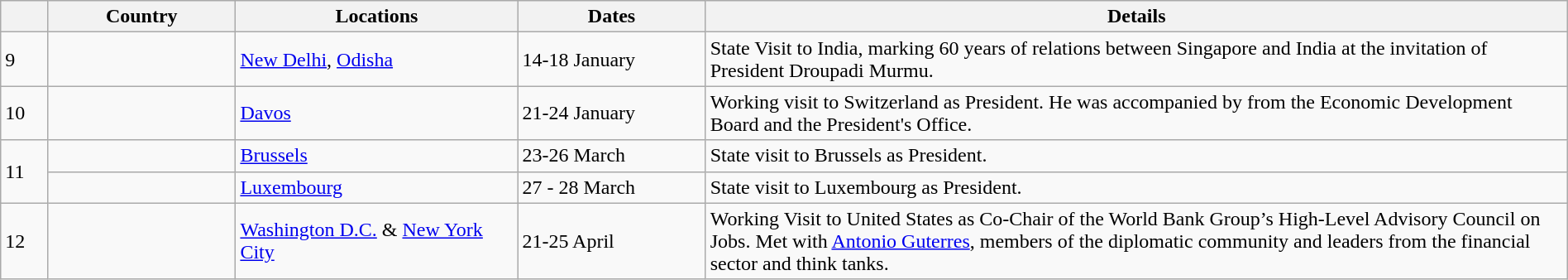<table class="wikitable sortable" border="1" style="margin: 1em auto 1em auto">
<tr>
<th scope="col" style="width: 3%;"></th>
<th scope="col" style="width: 12%;">Country</th>
<th scope="col" style="width: 18%;">Locations</th>
<th scope="col" style="width: 12%;">Dates</th>
<th scope="col" style="width: 58%;" class="unsortable">Details</th>
</tr>
<tr>
<td rowspan="1">9</td>
<td></td>
<td><a href='#'>New Delhi</a>, <a href='#'>Odisha</a></td>
<td>14-18 January</td>
<td>State Visit to India, marking 60 years of relations between Singapore and India at the invitation of President Droupadi Murmu.</td>
</tr>
<tr>
<td rowspan="1">10</td>
<td></td>
<td><a href='#'>Davos</a></td>
<td>21-24 January</td>
<td>Working visit to Switzerland as President. He was accompanied by from the Economic Development Board and the President's Office.</td>
</tr>
<tr>
<td rowspan="2">11</td>
<td></td>
<td><a href='#'>Brussels</a></td>
<td>23-26 March</td>
<td>State visit to Brussels as President.</td>
</tr>
<tr>
<td></td>
<td><a href='#'>Luxembourg</a></td>
<td>27 - 28 March</td>
<td>State visit to Luxembourg as President.</td>
</tr>
<tr>
<td rowspan="1">12</td>
<td></td>
<td><a href='#'>Washington D.C.</a> & <a href='#'>New York City</a></td>
<td>21-25 April</td>
<td>Working Visit to United States as Co-Chair of the World Bank Group’s High-Level Advisory Council on Jobs. Met with <a href='#'>Antonio Guterres</a>, members of the diplomatic community and leaders from the financial sector and think tanks.</td>
</tr>
</table>
